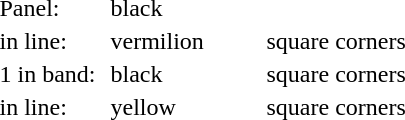<table>
<tr>
<td width="70pt">Panel:</td>
<td width="100pt">black</td>
</tr>
<tr>
<td> in line:</td>
<td>vermilion</td>
<td>square corners</td>
</tr>
<tr>
<td>1 in band:</td>
<td>black</td>
<td>square corners</td>
</tr>
<tr>
<td> in line:</td>
<td>yellow</td>
<td>square corners</td>
</tr>
<tr>
</tr>
</table>
